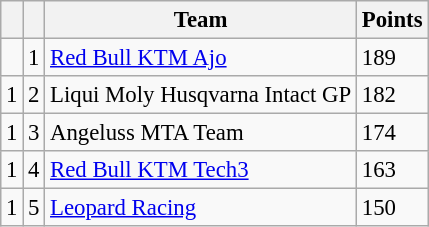<table class="wikitable" style="font-size: 95%;">
<tr>
<th></th>
<th></th>
<th>Team</th>
<th>Points</th>
</tr>
<tr>
<td></td>
<td align=center>1</td>
<td> <a href='#'>Red Bull KTM Ajo</a></td>
<td align=left>189</td>
</tr>
<tr>
<td> 1</td>
<td align=center>2</td>
<td> Liqui Moly Husqvarna Intact GP</td>
<td align=left>182</td>
</tr>
<tr>
<td> 1</td>
<td align=center>3</td>
<td> Angeluss MTA Team</td>
<td align=left>174</td>
</tr>
<tr>
<td> 1</td>
<td align=center>4</td>
<td> <a href='#'>Red Bull KTM Tech3</a></td>
<td align=left>163</td>
</tr>
<tr>
<td> 1</td>
<td align=center>5</td>
<td> <a href='#'>Leopard Racing</a></td>
<td align=left>150</td>
</tr>
</table>
